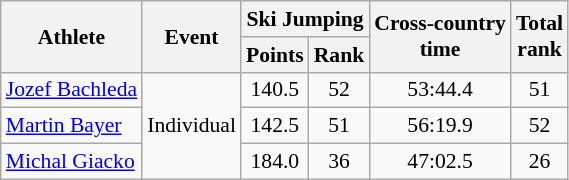<table class="wikitable" style="font-size:90%">
<tr>
<th rowspan="2">Athlete</th>
<th rowspan="2">Event</th>
<th colspan="2">Ski Jumping</th>
<th rowspan="2">Cross-country <br> time</th>
<th rowspan="2">Total <br> rank</th>
</tr>
<tr>
<th>Points</th>
<th>Rank</th>
</tr>
<tr>
<td><a href='#'>Jozef Bachleda</a></td>
<td rowspan="3">Individual</td>
<td align="center">140.5</td>
<td align="center">52</td>
<td align="center">53:44.4</td>
<td align="center">51</td>
</tr>
<tr>
<td><a href='#'>Martin Bayer</a></td>
<td align="center">142.5</td>
<td align="center">51</td>
<td align="center">56:19.9</td>
<td align="center">52</td>
</tr>
<tr>
<td><a href='#'>Michal Giacko</a></td>
<td align="center">184.0</td>
<td align="center">36</td>
<td align="center">47:02.5</td>
<td align="center">26</td>
</tr>
</table>
